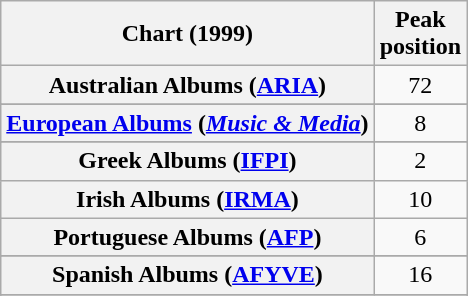<table class="wikitable sortable plainrowheaders" style="text-align:center">
<tr>
<th scope="col">Chart (1999)</th>
<th scope="col">Peak<br>position</th>
</tr>
<tr>
<th scope="row">Australian Albums (<a href='#'>ARIA</a>)</th>
<td>72</td>
</tr>
<tr>
</tr>
<tr>
</tr>
<tr>
</tr>
<tr>
</tr>
<tr>
<th scope="row"><a href='#'>European Albums</a> (<em><a href='#'>Music & Media</a></em>)</th>
<td>8</td>
</tr>
<tr>
</tr>
<tr>
</tr>
<tr>
<th scope="row">Greek Albums (<a href='#'>IFPI</a>)</th>
<td>2</td>
</tr>
<tr>
<th scope="row">Irish Albums (<a href='#'>IRMA</a>)</th>
<td>10</td>
</tr>
<tr>
<th scope="row">Portuguese Albums (<a href='#'>AFP</a>)</th>
<td>6</td>
</tr>
<tr>
</tr>
<tr>
<th scope="row">Spanish Albums (<a href='#'>AFYVE</a>)</th>
<td>16</td>
</tr>
<tr>
</tr>
<tr>
</tr>
<tr>
</tr>
<tr>
</tr>
</table>
